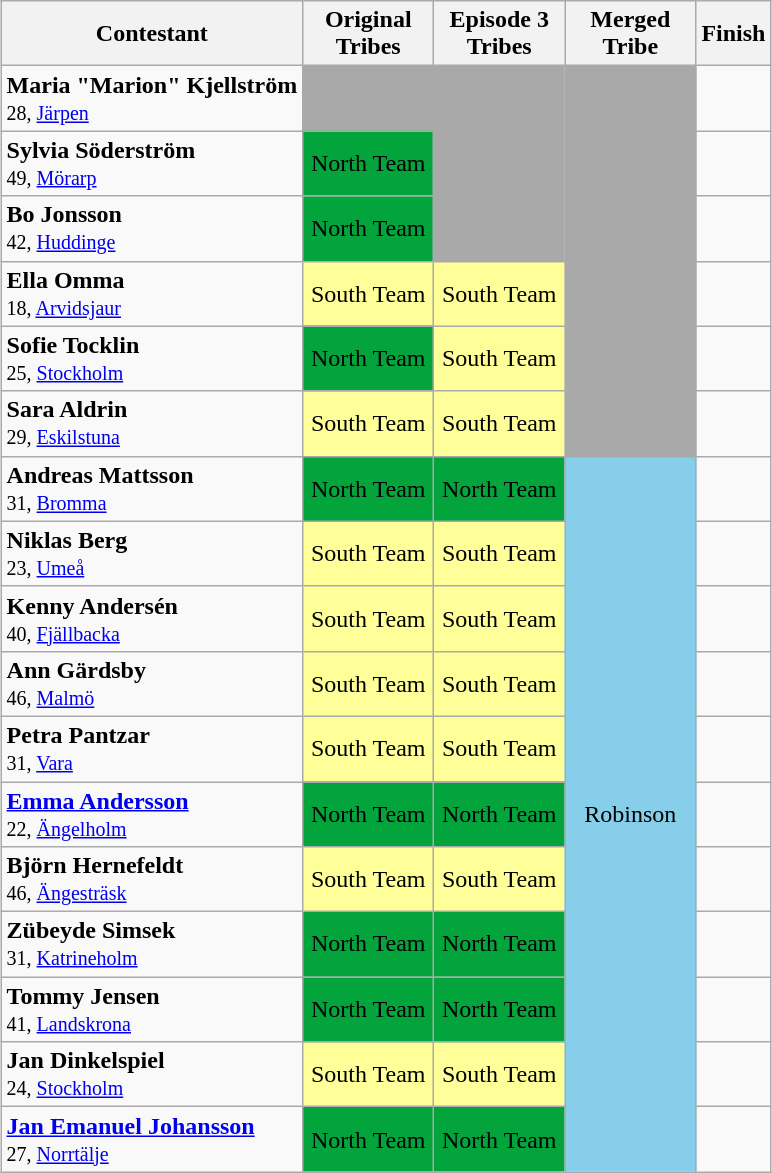<table class="wikitable sortable" style="margin:auto; text-align:center">
<tr>
<th>Contestant</th>
<th width=80>Original<br>Tribes</th>
<th width=80>Episode 3<br>Tribes</th>
<th width=80>Merged<br>Tribe</th>
<th>Finish</th>
</tr>
<tr>
<td style="text-align:left"><strong>Maria "Marion" Kjellström</strong><br><small>28, <a href='#'>Järpen</a></small></td>
<td style="background:darkgray" rowspan=1></td>
<td style="background:darkgray" rowspan=3></td>
<td style="background:darkgray" rowspan=6></td>
<td></td>
</tr>
<tr>
<td style="text-align:left"><strong>Sylvia Söderström</strong><br><small>49, <a href='#'>Mörarp</a></small></td>
<td style="background:#04a43c">North Team</td>
<td></td>
</tr>
<tr>
<td style="text-align:left"><strong>Bo Jonsson</strong><br><small>42, <a href='#'>Huddinge</a></small></td>
<td style="background:#04a43c">North Team</td>
<td></td>
</tr>
<tr>
<td style="text-align:left"><strong>Ella Omma</strong><br><small>18, <a href='#'>Arvidsjaur</a></small></td>
<td style="background:#FFFF99">South Team</td>
<td style="background:#FFFF99">South Team</td>
<td></td>
</tr>
<tr>
<td style="text-align:left"><strong>Sofie Tocklin</strong><br><small>25, <a href='#'>Stockholm</a></small></td>
<td style="background:#04a43c">North Team</td>
<td style="background:#FFFF99">South Team</td>
<td></td>
</tr>
<tr>
<td style="text-align:left"><strong>Sara Aldrin</strong><br><small>29, <a href='#'>Eskilstuna</a></small></td>
<td style="background:#FFFF99">South Team</td>
<td style="background:#FFFF99">South Team</td>
<td></td>
</tr>
<tr>
<td style="text-align:left"><strong>Andreas Mattsson</strong><br><small>31, <a href='#'>Bromma</a></small></td>
<td style="background:#04a43c">North Team</td>
<td style="background:#04a43c">North Team</td>
<td style="text-align:center; background:skyblue" rowspan=12>Robinson</td>
<td></td>
</tr>
<tr>
<td style="text-align:left"><strong>Niklas Berg</strong><br><small>23, <a href='#'>Umeå</a></small></td>
<td style="background:#FFFF99">South Team</td>
<td style="background:#FFFF99">South Team</td>
<td></td>
</tr>
<tr>
<td style="text-align:left"><strong>Kenny Andersén</strong><br><small>40, <a href='#'>Fjällbacka</a></small></td>
<td style="background:#FFFF99">South Team</td>
<td style="background:#FFFF99">South Team</td>
<td></td>
</tr>
<tr>
<td style="text-align:left"><strong>Ann Gärdsby</strong><br><small>46, <a href='#'>Malmö</a></small></td>
<td style="background:#FFFF99">South Team</td>
<td style="background:#FFFF99">South Team</td>
<td></td>
</tr>
<tr>
<td style="text-align:left"><strong>Petra Pantzar</strong><br><small>31, <a href='#'>Vara</a></small></td>
<td style="background:#FFFF99">South Team</td>
<td style="background:#FFFF99">South Team</td>
<td></td>
</tr>
<tr>
<td style="text-align:left"><strong><a href='#'>Emma Andersson</a></strong><br><small>22, <a href='#'>Ängelholm</a></small></td>
<td style="background:#04a43c">North Team</td>
<td style="background:#04a43c">North Team</td>
<td></td>
</tr>
<tr>
<td style="text-align:left"><strong>Björn Hernefeldt</strong><br><small>46, <a href='#'>Ängesträsk</a></small></td>
<td style="background:#FFFF99">South Team</td>
<td style="background:#FFFF99">South Team</td>
<td></td>
</tr>
<tr>
<td style="text-align:left"><strong>Zübeyde Simsek</strong><br><small>31, <a href='#'>Katrineholm</a></small></td>
<td style="background:#04a43c">North Team</td>
<td style="background:#04a43c">North Team</td>
<td></td>
</tr>
<tr>
<td style="text-align:left"><strong>Tommy Jensen</strong><br><small>41, <a href='#'>Landskrona</a></small></td>
<td style="background:#04a43c">North Team</td>
<td style="background:#04a43c">North Team</td>
<td></td>
</tr>
<tr>
<td style="text-align:left"><strong>Jan Dinkelspiel</strong><br><small>24, <a href='#'>Stockholm</a></small></td>
<td style="background:#FFFF99">South Team</td>
<td style="background:#FFFF99">South Team</td>
<td></td>
</tr>
<tr>
<td style="text-align:left"><strong><a href='#'>Jan Emanuel Johansson</a></strong><br><small>27, <a href='#'>Norrtälje</a></small></td>
<td style="background:#04a43c">North Team</td>
<td style="background:#04a43c">North Team</td>
<td></td>
</tr>
</table>
